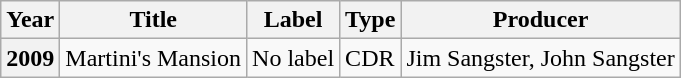<table class="wikitable sortable">
<tr>
<th scope="col">Year</th>
<th scope="col">Title</th>
<th scope="col">Label</th>
<th scope="col">Type</th>
<th scope="col">Producer</th>
</tr>
<tr>
<th scope="row">2009</th>
<td>Martini's Mansion</td>
<td>No label</td>
<td>CDR</td>
<td>Jim Sangster, John Sangster</td>
</tr>
</table>
